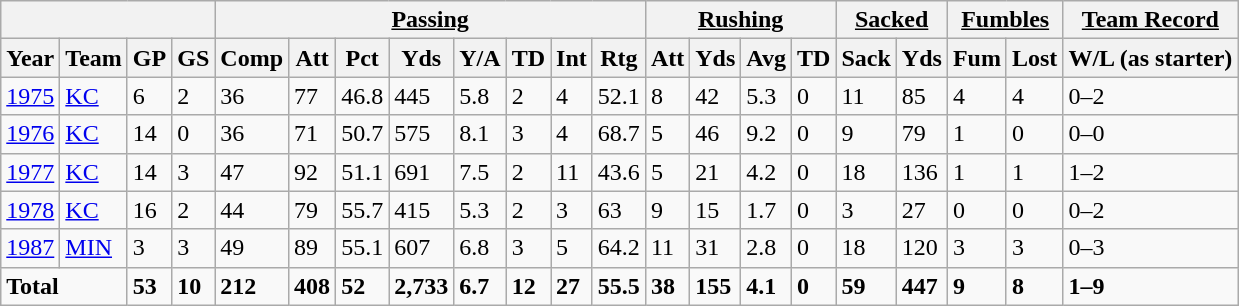<table class="wikitable">
<tr>
<th colspan="4"></th>
<th colspan="8"><u>Passing</u></th>
<th colspan="4"><u>Rushing</u></th>
<th colspan="2"><u>Sacked</u></th>
<th colspan="2"><u>Fumbles</u></th>
<th><u>Team Record</u></th>
</tr>
<tr>
<th>Year</th>
<th>Team</th>
<th>GP</th>
<th>GS</th>
<th>Comp</th>
<th>Att</th>
<th>Pct</th>
<th>Yds</th>
<th>Y/A</th>
<th>TD</th>
<th>Int</th>
<th>Rtg</th>
<th>Att</th>
<th>Yds</th>
<th>Avg</th>
<th>TD</th>
<th>Sack</th>
<th>Yds</th>
<th>Fum</th>
<th>Lost</th>
<th>W/L (as starter)</th>
</tr>
<tr>
<td><a href='#'>1975</a></td>
<td><a href='#'>KC</a></td>
<td>6</td>
<td>2</td>
<td>36</td>
<td>77</td>
<td>46.8</td>
<td>445</td>
<td>5.8</td>
<td>2</td>
<td>4</td>
<td>52.1</td>
<td>8</td>
<td>42</td>
<td>5.3</td>
<td>0</td>
<td>11</td>
<td>85</td>
<td>4</td>
<td>4</td>
<td>0–2</td>
</tr>
<tr>
<td><a href='#'>1976</a></td>
<td><a href='#'>KC</a></td>
<td>14</td>
<td>0</td>
<td>36</td>
<td>71</td>
<td>50.7</td>
<td>575</td>
<td>8.1</td>
<td>3</td>
<td>4</td>
<td>68.7</td>
<td>5</td>
<td>46</td>
<td>9.2</td>
<td>0</td>
<td>9</td>
<td>79</td>
<td>1</td>
<td>0</td>
<td>0–0</td>
</tr>
<tr>
<td><a href='#'>1977</a></td>
<td><a href='#'>KC</a></td>
<td>14</td>
<td>3</td>
<td>47</td>
<td>92</td>
<td>51.1</td>
<td>691</td>
<td>7.5</td>
<td>2</td>
<td>11</td>
<td>43.6</td>
<td>5</td>
<td>21</td>
<td>4.2</td>
<td>0</td>
<td>18</td>
<td>136</td>
<td>1</td>
<td>1</td>
<td>1–2</td>
</tr>
<tr>
<td><a href='#'>1978</a></td>
<td><a href='#'>KC</a></td>
<td>16</td>
<td>2</td>
<td>44</td>
<td>79</td>
<td>55.7</td>
<td>415</td>
<td>5.3</td>
<td>2</td>
<td>3</td>
<td>63</td>
<td>9</td>
<td>15</td>
<td>1.7</td>
<td>0</td>
<td>3</td>
<td>27</td>
<td>0</td>
<td>0</td>
<td>0–2</td>
</tr>
<tr>
<td><a href='#'>1987</a></td>
<td><a href='#'>MIN</a></td>
<td>3</td>
<td>3</td>
<td>49</td>
<td>89</td>
<td>55.1</td>
<td>607</td>
<td>6.8</td>
<td>3</td>
<td>5</td>
<td>64.2</td>
<td>11</td>
<td>31</td>
<td>2.8</td>
<td>0</td>
<td>18</td>
<td>120</td>
<td>3</td>
<td>3</td>
<td>0–3</td>
</tr>
<tr>
<td colspan="2"><strong>     Total</strong></td>
<td><strong>53</strong></td>
<td><strong>10</strong></td>
<td><strong>212</strong></td>
<td><strong>408</strong></td>
<td><strong>52</strong></td>
<td><strong>2,733</strong></td>
<td><strong>6.7</strong></td>
<td><strong>12</strong></td>
<td><strong>27</strong></td>
<td><strong>55.5</strong></td>
<td><strong>38</strong></td>
<td><strong>155</strong></td>
<td><strong>4.1</strong></td>
<td><strong>0</strong></td>
<td><strong>59</strong></td>
<td><strong>447</strong></td>
<td><strong>9</strong></td>
<td><strong>8</strong></td>
<td><strong>1–9</strong></td>
</tr>
</table>
